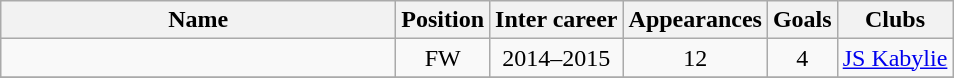<table class="wikitable sortable" style="text-align: center;">
<tr>
<th style="width:16em">Name</th>
<th>Position</th>
<th>Inter career</th>
<th>Appearances</th>
<th>Goals</th>
<th>Clubs</th>
</tr>
<tr>
<td align="left"></td>
<td>FW</td>
<td>2014–2015</td>
<td>12</td>
<td>4</td>
<td><a href='#'>JS Kabylie</a></td>
</tr>
<tr>
</tr>
</table>
